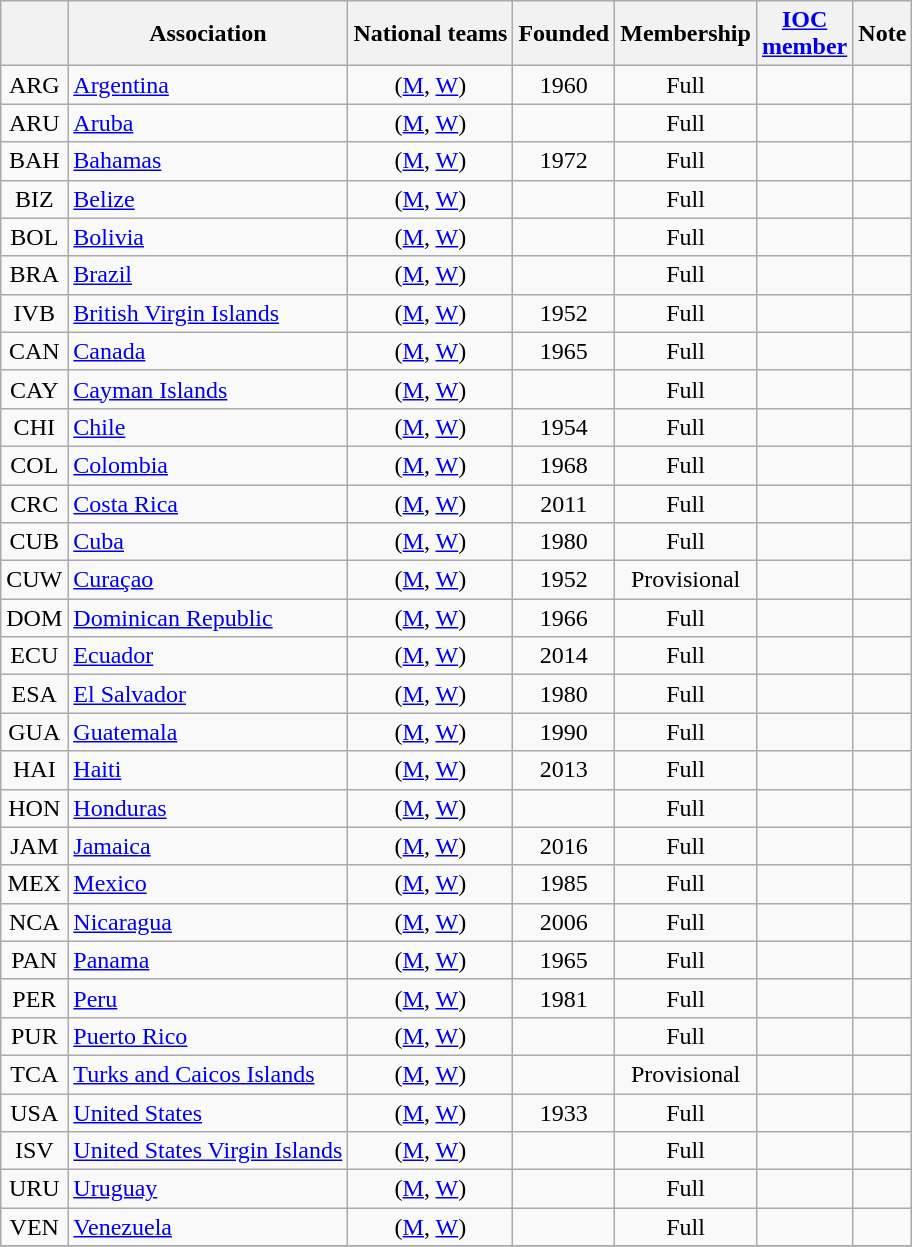<table class="wikitable sortable" style="text-align:center;">
<tr>
<th></th>
<th>Association</th>
<th>National teams</th>
<th>Founded</th>
<th>Membership</th>
<th><a href='#'>IOC</a> <br> <a href='#'>member</a></th>
<th>Note</th>
</tr>
<tr>
<td>ARG</td>
<td style="text-align:left;"> <a href='#'>Argentina</a></td>
<td>(<a href='#'>M</a>, <a href='#'>W</a>)</td>
<td>1960</td>
<td>Full</td>
<td></td>
<td></td>
</tr>
<tr>
<td>ARU</td>
<td style="text-align:left;"> <a href='#'>Aruba</a></td>
<td>(<a href='#'>M</a>, <a href='#'>W</a>)</td>
<td></td>
<td>Full</td>
<td></td>
<td></td>
</tr>
<tr>
<td>BAH</td>
<td style="text-align:left;"> <a href='#'>Bahamas</a></td>
<td>(<a href='#'>M</a>, <a href='#'>W</a>)</td>
<td>1972</td>
<td>Full</td>
<td></td>
<td></td>
</tr>
<tr>
<td>BIZ</td>
<td style="text-align:left;"> <a href='#'>Belize</a></td>
<td>(<a href='#'>M</a>, <a href='#'>W</a>)</td>
<td></td>
<td>Full</td>
<td></td>
<td></td>
</tr>
<tr>
<td>BOL</td>
<td style="text-align:left;"> <a href='#'>Bolivia</a></td>
<td>(<a href='#'>M</a>, <a href='#'>W</a>)</td>
<td></td>
<td>Full</td>
<td></td>
<td></td>
</tr>
<tr>
<td>BRA</td>
<td style="text-align:left;"> <a href='#'>Brazil</a></td>
<td>(<a href='#'>M</a>, <a href='#'>W</a>)</td>
<td></td>
<td>Full</td>
<td></td>
<td></td>
</tr>
<tr>
<td>IVB</td>
<td style="text-align:left;"> <a href='#'>British Virgin Islands</a></td>
<td>(<a href='#'>M</a>, <a href='#'>W</a>)</td>
<td>1952</td>
<td>Full</td>
<td></td>
<td></td>
</tr>
<tr>
<td>CAN</td>
<td style="text-align:left;"> <a href='#'>Canada</a></td>
<td>(<a href='#'>M</a>, <a href='#'>W</a>)</td>
<td>1965</td>
<td>Full</td>
<td></td>
<td></td>
</tr>
<tr>
<td>CAY</td>
<td style="text-align:left;"> <a href='#'>Cayman Islands</a></td>
<td>(<a href='#'>M</a>, <a href='#'>W</a>)</td>
<td></td>
<td>Full</td>
<td></td>
<td></td>
</tr>
<tr>
<td>CHI</td>
<td style="text-align:left;"> <a href='#'>Chile</a></td>
<td>(<a href='#'>M</a>, <a href='#'>W</a>)</td>
<td>1954</td>
<td>Full</td>
<td></td>
<td></td>
</tr>
<tr>
<td>COL</td>
<td style="text-align:left;"> <a href='#'>Colombia</a></td>
<td>(<a href='#'>M</a>, <a href='#'>W</a>)</td>
<td>1968</td>
<td>Full</td>
<td></td>
<td></td>
</tr>
<tr>
<td>CRC</td>
<td style="text-align:left;"> <a href='#'>Costa Rica</a></td>
<td>(<a href='#'>M</a>, <a href='#'>W</a>)</td>
<td>2011</td>
<td>Full</td>
<td></td>
<td></td>
</tr>
<tr>
<td>CUB</td>
<td style="text-align:left;"> <a href='#'>Cuba</a></td>
<td>(<a href='#'>M</a>, <a href='#'>W</a>)</td>
<td>1980</td>
<td>Full</td>
<td></td>
<td></td>
</tr>
<tr>
<td>CUW</td>
<td style="text-align:left;"> <a href='#'>Curaçao</a></td>
<td>(<a href='#'>M</a>, <a href='#'>W</a>)</td>
<td>1952</td>
<td>Provisional</td>
<td></td>
<td></td>
</tr>
<tr>
<td>DOM</td>
<td style="text-align:left;"> <a href='#'>Dominican Republic</a></td>
<td>(<a href='#'>M</a>, <a href='#'>W</a>)</td>
<td>1966</td>
<td>Full</td>
<td></td>
<td></td>
</tr>
<tr>
<td>ECU</td>
<td style="text-align:left;"> <a href='#'>Ecuador</a></td>
<td>(<a href='#'>M</a>, <a href='#'>W</a>)</td>
<td>2014</td>
<td>Full</td>
<td></td>
<td></td>
</tr>
<tr>
<td>ESA</td>
<td style="text-align:left;"> <a href='#'>El Salvador</a></td>
<td>(<a href='#'>M</a>, <a href='#'>W</a>)</td>
<td>1980</td>
<td>Full</td>
<td></td>
<td></td>
</tr>
<tr>
<td>GUA</td>
<td style="text-align:left;"> <a href='#'>Guatemala</a></td>
<td>(<a href='#'>M</a>, <a href='#'>W</a>)</td>
<td>1990</td>
<td>Full</td>
<td></td>
<td></td>
</tr>
<tr>
<td>HAI</td>
<td style="text-align:left;"> <a href='#'>Haiti</a></td>
<td>(<a href='#'>M</a>, <a href='#'>W</a>)</td>
<td>2013</td>
<td>Full</td>
<td></td>
<td></td>
</tr>
<tr>
<td>HON</td>
<td style="text-align:left;"> <a href='#'>Honduras</a></td>
<td>(<a href='#'>M</a>, <a href='#'>W</a>)</td>
<td></td>
<td>Full</td>
<td></td>
<td></td>
</tr>
<tr>
<td>JAM</td>
<td style="text-align:left;"> <a href='#'>Jamaica</a></td>
<td>(<a href='#'>M</a>, <a href='#'>W</a>)</td>
<td>2016</td>
<td>Full</td>
<td></td>
<td></td>
</tr>
<tr>
<td>MEX</td>
<td style="text-align:left;"> <a href='#'>Mexico</a></td>
<td>(<a href='#'>M</a>, <a href='#'>W</a>)</td>
<td>1985</td>
<td>Full</td>
<td></td>
<td></td>
</tr>
<tr>
<td>NCA</td>
<td style="text-align:left;"> <a href='#'>Nicaragua</a></td>
<td>(<a href='#'>M</a>, <a href='#'>W</a>)</td>
<td>2006</td>
<td>Full</td>
<td></td>
<td></td>
</tr>
<tr>
<td>PAN</td>
<td style="text-align:left;"> <a href='#'>Panama</a></td>
<td>(<a href='#'>M</a>, <a href='#'>W</a>)</td>
<td>1965</td>
<td>Full</td>
<td></td>
<td></td>
</tr>
<tr>
<td>PER</td>
<td style="text-align:left;"> <a href='#'>Peru</a></td>
<td>(<a href='#'>M</a>, <a href='#'>W</a>)</td>
<td>1981</td>
<td>Full</td>
<td></td>
<td></td>
</tr>
<tr>
<td>PUR</td>
<td style="text-align:left;"> <a href='#'>Puerto Rico</a></td>
<td>(<a href='#'>M</a>, <a href='#'>W</a>)</td>
<td></td>
<td>Full</td>
<td></td>
<td></td>
</tr>
<tr>
<td>TCA</td>
<td style="text-align:left;"> <a href='#'>Turks and Caicos Islands</a></td>
<td>(<a href='#'>M</a>, <a href='#'>W</a>)</td>
<td></td>
<td>Provisional</td>
<td></td>
<td></td>
</tr>
<tr>
<td>USA</td>
<td style="text-align:left;"> <a href='#'>United States</a></td>
<td>(<a href='#'>M</a>, <a href='#'>W</a>)</td>
<td>1933</td>
<td>Full</td>
<td></td>
<td></td>
</tr>
<tr>
<td>ISV</td>
<td style="text-align:left;"> <a href='#'>United States Virgin Islands</a></td>
<td>(<a href='#'>M</a>, <a href='#'>W</a>)</td>
<td></td>
<td>Full</td>
<td></td>
<td></td>
</tr>
<tr>
<td>URU</td>
<td style="text-align:left;"> <a href='#'>Uruguay</a></td>
<td>(<a href='#'>M</a>, <a href='#'>W</a>)</td>
<td></td>
<td>Full</td>
<td></td>
<td></td>
</tr>
<tr>
<td>VEN</td>
<td style="text-align:left;"> <a href='#'>Venezuela</a></td>
<td>(<a href='#'>M</a>, <a href='#'>W</a>)</td>
<td></td>
<td>Full</td>
<td></td>
<td></td>
</tr>
<tr>
</tr>
</table>
